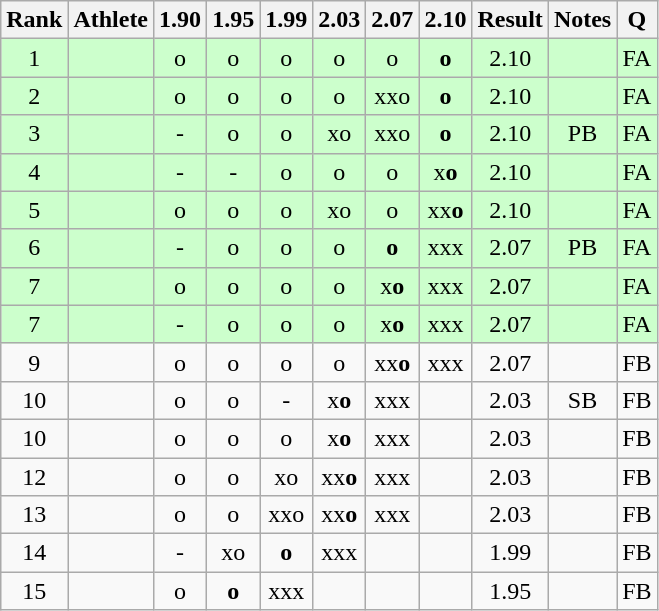<table class="wikitable" style="text-align:center">
<tr>
<th>Rank</th>
<th>Athlete</th>
<th>1.90</th>
<th>1.95</th>
<th>1.99</th>
<th>2.03</th>
<th>2.07</th>
<th>2.10</th>
<th>Result</th>
<th>Notes</th>
<th>Q</th>
</tr>
<tr bgcolor=ccffcc>
<td>1</td>
<td align=left></td>
<td>o</td>
<td>o</td>
<td>o</td>
<td>o</td>
<td>o</td>
<td><strong>o</strong></td>
<td>2.10</td>
<td></td>
<td>FA</td>
</tr>
<tr bgcolor=ccffcc>
<td>2</td>
<td align=left></td>
<td>o</td>
<td>o</td>
<td>o</td>
<td>o</td>
<td>xxo</td>
<td><strong>o</strong></td>
<td>2.10</td>
<td></td>
<td>FA</td>
</tr>
<tr bgcolor=ccffcc>
<td>3</td>
<td align=left></td>
<td>-</td>
<td>o</td>
<td>o</td>
<td>xo</td>
<td>xxo</td>
<td><strong>o</strong></td>
<td>2.10</td>
<td>PB</td>
<td>FA</td>
</tr>
<tr bgcolor=ccffcc>
<td>4</td>
<td align=left></td>
<td>-</td>
<td>-</td>
<td>o</td>
<td>o</td>
<td>o</td>
<td>x<strong>o</strong></td>
<td>2.10</td>
<td></td>
<td>FA</td>
</tr>
<tr bgcolor=ccffcc>
<td>5</td>
<td align=left></td>
<td>o</td>
<td>o</td>
<td>o</td>
<td>xo</td>
<td>o</td>
<td>xx<strong>o</strong></td>
<td>2.10</td>
<td></td>
<td>FA</td>
</tr>
<tr bgcolor=ccffcc>
<td>6</td>
<td align=left></td>
<td>-</td>
<td>o</td>
<td>o</td>
<td>o</td>
<td><strong>o</strong></td>
<td>xxx</td>
<td>2.07</td>
<td>PB</td>
<td>FA</td>
</tr>
<tr bgcolor=ccffcc>
<td>7</td>
<td align=left></td>
<td>o</td>
<td>o</td>
<td>o</td>
<td>o</td>
<td>x<strong>o</strong></td>
<td>xxx</td>
<td>2.07</td>
<td></td>
<td>FA</td>
</tr>
<tr bgcolor=ccffcc>
<td>7</td>
<td align=left></td>
<td>-</td>
<td>o</td>
<td>o</td>
<td>o</td>
<td>x<strong>o</strong></td>
<td>xxx</td>
<td>2.07</td>
<td></td>
<td>FA</td>
</tr>
<tr>
<td>9</td>
<td align=left></td>
<td>o</td>
<td>o</td>
<td>o</td>
<td>o</td>
<td>xx<strong>o</strong></td>
<td>xxx</td>
<td>2.07</td>
<td></td>
<td>FB</td>
</tr>
<tr>
<td>10</td>
<td align=left></td>
<td>o</td>
<td>o</td>
<td>-</td>
<td>x<strong>o</strong></td>
<td>xxx</td>
<td></td>
<td>2.03</td>
<td>SB</td>
<td>FB</td>
</tr>
<tr>
<td>10</td>
<td align=left></td>
<td>o</td>
<td>o</td>
<td>o</td>
<td>x<strong>o</strong></td>
<td>xxx</td>
<td></td>
<td>2.03</td>
<td></td>
<td>FB</td>
</tr>
<tr>
<td>12</td>
<td align=left></td>
<td>o</td>
<td>o</td>
<td>xo</td>
<td>xx<strong>o</strong></td>
<td>xxx</td>
<td></td>
<td>2.03</td>
<td></td>
<td>FB</td>
</tr>
<tr>
<td>13</td>
<td align=left></td>
<td>o</td>
<td>o</td>
<td>xxo</td>
<td>xx<strong>o</strong></td>
<td>xxx</td>
<td></td>
<td>2.03</td>
<td></td>
<td>FB</td>
</tr>
<tr>
<td>14</td>
<td align=left></td>
<td>-</td>
<td>xo</td>
<td><strong>o</strong></td>
<td>xxx</td>
<td></td>
<td></td>
<td>1.99</td>
<td></td>
<td>FB</td>
</tr>
<tr>
<td>15</td>
<td align=left></td>
<td>o</td>
<td><strong>o</strong></td>
<td>xxx</td>
<td></td>
<td></td>
<td></td>
<td>1.95</td>
<td></td>
<td>FB</td>
</tr>
</table>
